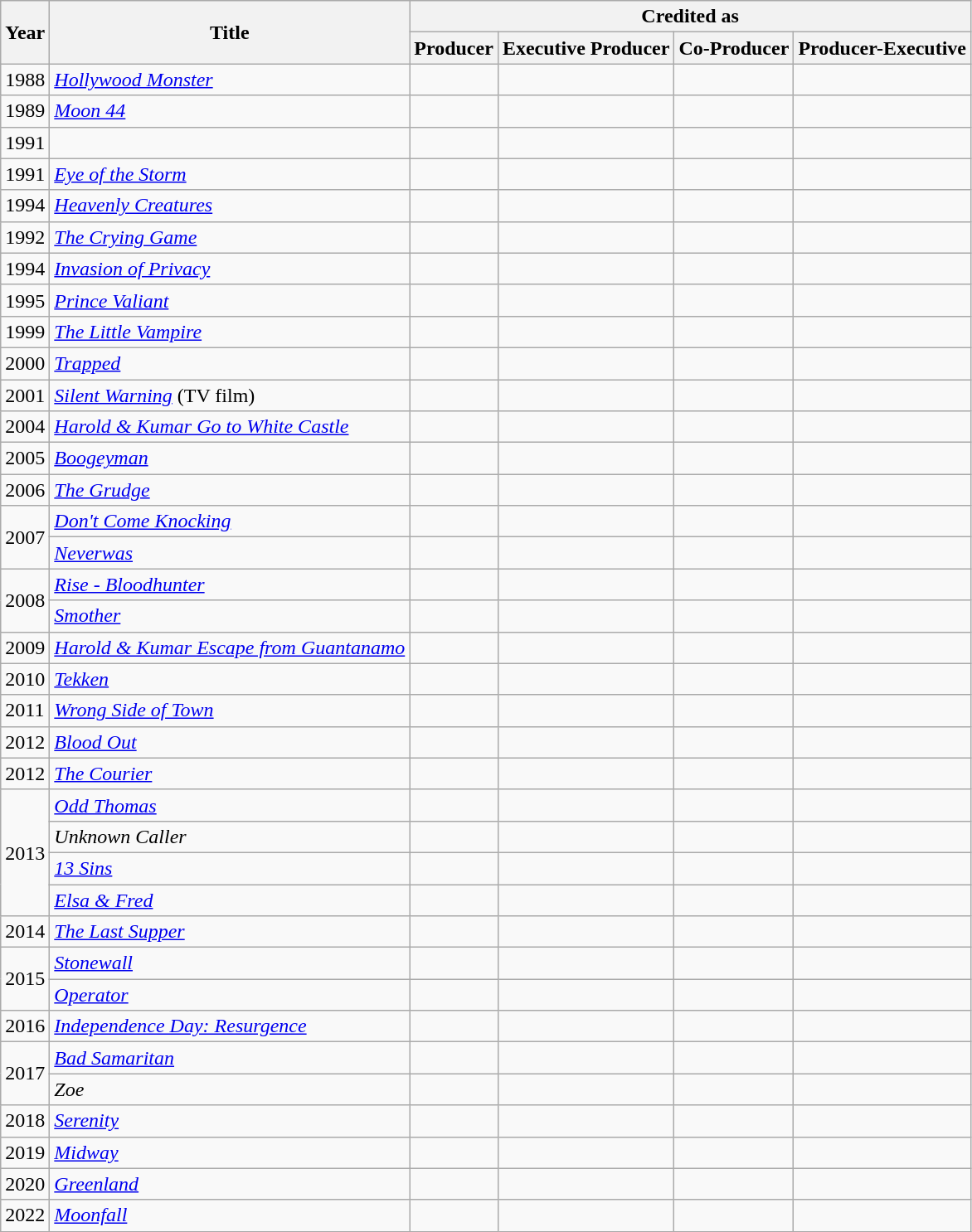<table class="wikitable">
<tr>
<th rowspan="2">Year</th>
<th rowspan="2">Title</th>
<th colspan="4">Credited as</th>
</tr>
<tr>
<th>Producer</th>
<th>Executive Producer</th>
<th>Co-Producer</th>
<th>Producer-Executive</th>
</tr>
<tr>
<td>1988</td>
<td><em><a href='#'>Hollywood Monster</a></em></td>
<td></td>
<td></td>
<td></td>
<td></td>
</tr>
<tr>
<td>1989</td>
<td><em><a href='#'>Moon 44</a></em></td>
<td></td>
<td></td>
<td></td>
<td></td>
</tr>
<tr>
<td>1991</td>
<td><em></em></td>
<td></td>
<td></td>
<td></td>
<td></td>
</tr>
<tr>
<td>1991</td>
<td><a href='#'><em>Eye of the Storm</em></a></td>
<td></td>
<td></td>
<td></td>
<td></td>
</tr>
<tr>
<td>1994</td>
<td><em><a href='#'>Heavenly Creatures</a></em></td>
<td></td>
<td></td>
<td></td>
<td></td>
</tr>
<tr>
<td>1992</td>
<td><em><a href='#'>The Crying Game</a></em></td>
<td></td>
<td></td>
<td></td>
<td></td>
</tr>
<tr>
<td>1994</td>
<td><a href='#'><em>Invasion of Privacy</em></a></td>
<td></td>
<td></td>
<td></td>
<td></td>
</tr>
<tr>
<td>1995</td>
<td><a href='#'><em>Prince Valiant</em></a></td>
<td></td>
<td></td>
<td></td>
<td></td>
</tr>
<tr>
<td>1999</td>
<td><a href='#'><em>The Little Vampire</em></a></td>
<td></td>
<td></td>
<td></td>
<td></td>
</tr>
<tr>
<td>2000</td>
<td><a href='#'><em>Trapped</em></a></td>
<td></td>
<td></td>
<td></td>
<td></td>
</tr>
<tr>
<td>2001</td>
<td><a href='#'><em>Silent Warning</em></a> (TV film)</td>
<td></td>
<td></td>
<td></td>
<td></td>
</tr>
<tr>
<td>2004</td>
<td><em><a href='#'>Harold & Kumar Go to White Castle</a></em></td>
<td></td>
<td></td>
<td></td>
<td></td>
</tr>
<tr>
<td>2005</td>
<td><a href='#'><em>Boogeyman</em></a></td>
<td></td>
<td></td>
<td></td>
<td></td>
</tr>
<tr>
<td>2006</td>
<td><em><a href='#'>The Grudge</a></em></td>
<td></td>
<td></td>
<td></td>
<td></td>
</tr>
<tr>
<td rowspan="2">2007</td>
<td><em><a href='#'>Don't Come Knocking</a></em></td>
<td></td>
<td></td>
<td></td>
<td></td>
</tr>
<tr>
<td><em><a href='#'>Neverwas</a></em></td>
<td></td>
<td></td>
<td></td>
<td></td>
</tr>
<tr>
<td rowspan="2">2008</td>
<td><a href='#'><em>Rise - Bloodhunter</em></a></td>
<td></td>
<td></td>
<td></td>
<td></td>
</tr>
<tr>
<td><a href='#'><em>Smother</em></a></td>
<td></td>
<td></td>
<td></td>
<td></td>
</tr>
<tr>
<td>2009</td>
<td><a href='#'><em>Harold & Kumar Escape from Guantanamo</em></a></td>
<td></td>
<td></td>
<td></td>
<td></td>
</tr>
<tr>
<td>2010</td>
<td><a href='#'><em>Tekken</em></a></td>
<td></td>
<td></td>
<td></td>
<td></td>
</tr>
<tr>
<td>2011</td>
<td><em><a href='#'>Wrong Side of Town</a></em></td>
<td></td>
<td></td>
<td></td>
<td></td>
</tr>
<tr>
<td>2012</td>
<td><em><a href='#'>Blood Out</a></em></td>
<td></td>
<td></td>
<td></td>
<td></td>
</tr>
<tr>
<td>2012</td>
<td><a href='#'><em>The Courier</em></a></td>
<td></td>
<td></td>
<td></td>
<td></td>
</tr>
<tr>
<td rowspan="4">2013</td>
<td><a href='#'><em>Odd Thomas</em></a></td>
<td></td>
<td></td>
<td></td>
<td></td>
</tr>
<tr>
<td><em>Unknown Caller</em></td>
<td></td>
<td></td>
<td></td>
<td></td>
</tr>
<tr>
<td><em><a href='#'>13 Sins</a></em></td>
<td></td>
<td></td>
<td></td>
<td></td>
</tr>
<tr>
<td><a href='#'><em>Elsa & Fred</em></a></td>
<td></td>
<td></td>
<td></td>
<td></td>
</tr>
<tr>
<td>2014</td>
<td><a href='#'><em>The Last Supper</em></a></td>
<td></td>
<td></td>
<td></td>
<td></td>
</tr>
<tr>
<td rowspan="2">2015</td>
<td><a href='#'><em>Stonewall</em></a></td>
<td></td>
<td></td>
<td></td>
<td></td>
</tr>
<tr>
<td><a href='#'><em>Operator</em></a></td>
<td></td>
<td></td>
<td></td>
<td></td>
</tr>
<tr>
<td>2016</td>
<td><em><a href='#'>Independence Day: Resurgence</a></em></td>
<td></td>
<td></td>
<td></td>
<td></td>
</tr>
<tr>
<td rowspan="2">2017</td>
<td><a href='#'><em>Bad Samaritan</em></a></td>
<td></td>
<td></td>
<td></td>
<td></td>
</tr>
<tr>
<td><em>Zoe</em></td>
<td></td>
<td></td>
<td></td>
<td></td>
</tr>
<tr>
<td>2018</td>
<td><a href='#'><em>Serenity</em></a></td>
<td></td>
<td></td>
<td></td>
<td></td>
</tr>
<tr>
<td>2019</td>
<td><a href='#'><em>Midway</em></a></td>
<td></td>
<td></td>
<td></td>
<td></td>
</tr>
<tr>
<td>2020</td>
<td><a href='#'><em>Greenland</em></a></td>
<td></td>
<td></td>
<td></td>
<td></td>
</tr>
<tr>
<td>2022</td>
<td><a href='#'><em>Moonfall</em></a></td>
<td></td>
<td></td>
<td></td>
<td></td>
</tr>
</table>
